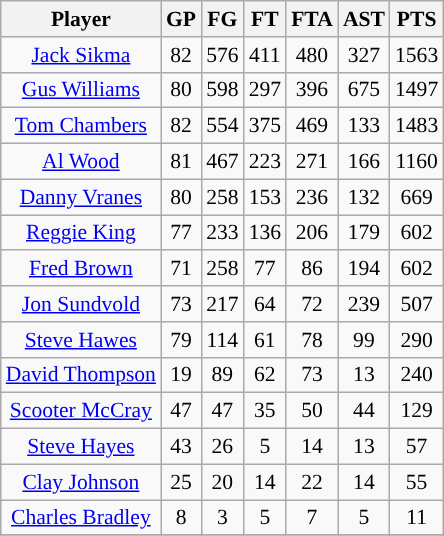<table class="wikitable sortable" style="font-size: 90%">
<tr>
<th>Player</th>
<th>GP</th>
<th>FG</th>
<th>FT</th>
<th>FTA</th>
<th>AST</th>
<th>PTS</th>
</tr>
<tr align="center">
<td><a href='#'>Jack Sikma</a></td>
<td>82</td>
<td>576</td>
<td>411</td>
<td>480</td>
<td>327</td>
<td>1563</td>
</tr>
<tr align="center">
<td><a href='#'>Gus Williams</a></td>
<td>80</td>
<td>598</td>
<td>297</td>
<td>396</td>
<td>675</td>
<td>1497</td>
</tr>
<tr align="center">
<td><a href='#'>Tom Chambers</a></td>
<td>82</td>
<td>554</td>
<td>375</td>
<td>469</td>
<td>133</td>
<td>1483</td>
</tr>
<tr align="center">
<td><a href='#'>Al Wood</a></td>
<td>81</td>
<td>467</td>
<td>223</td>
<td>271</td>
<td>166</td>
<td>1160</td>
</tr>
<tr align="center">
<td><a href='#'>Danny Vranes</a></td>
<td>80</td>
<td>258</td>
<td>153</td>
<td>236</td>
<td>132</td>
<td>669</td>
</tr>
<tr align="center">
<td><a href='#'>Reggie King</a></td>
<td>77</td>
<td>233</td>
<td>136</td>
<td>206</td>
<td>179</td>
<td>602</td>
</tr>
<tr align="center">
<td><a href='#'>Fred Brown</a></td>
<td>71</td>
<td>258</td>
<td>77</td>
<td>86</td>
<td>194</td>
<td>602</td>
</tr>
<tr align="center">
<td><a href='#'>Jon Sundvold</a></td>
<td>73</td>
<td>217</td>
<td>64</td>
<td>72</td>
<td>239</td>
<td>507</td>
</tr>
<tr align="center">
<td><a href='#'>Steve Hawes</a></td>
<td>79</td>
<td>114</td>
<td>61</td>
<td>78</td>
<td>99</td>
<td>290</td>
</tr>
<tr align="center">
<td><a href='#'>David Thompson</a></td>
<td>19</td>
<td>89</td>
<td>62</td>
<td>73</td>
<td>13</td>
<td>240</td>
</tr>
<tr align="center">
<td><a href='#'>Scooter McCray</a></td>
<td>47</td>
<td>47</td>
<td>35</td>
<td>50</td>
<td>44</td>
<td>129</td>
</tr>
<tr align="center">
<td><a href='#'>Steve Hayes</a></td>
<td>43</td>
<td>26</td>
<td>5</td>
<td>14</td>
<td>13</td>
<td>57</td>
</tr>
<tr align="center">
<td><a href='#'>Clay Johnson</a></td>
<td>25</td>
<td>20</td>
<td>14</td>
<td>22</td>
<td>14</td>
<td>55</td>
</tr>
<tr align="center">
<td><a href='#'>Charles Bradley</a></td>
<td>8</td>
<td>3</td>
<td>5</td>
<td>7</td>
<td>5</td>
<td>11</td>
</tr>
<tr align="center">
</tr>
</table>
